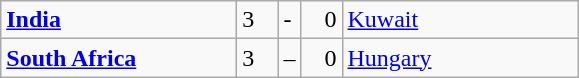<table class="wikitable">
<tr>
<td width=150> <strong><a href='#'>India</a></strong></td>
<td style="width:20px; text-align:left;">3</td>
<td>-</td>
<td style="width:20px; text-align:right;">0</td>
<td width=150> <a href='#'>Kuwait</a></td>
</tr>
<tr>
<td> <strong><a href='#'>South Africa</a></strong></td>
<td style="text-align:left;">3</td>
<td>–</td>
<td style="text-align:right;">0</td>
<td> <a href='#'>Hungary</a></td>
</tr>
</table>
